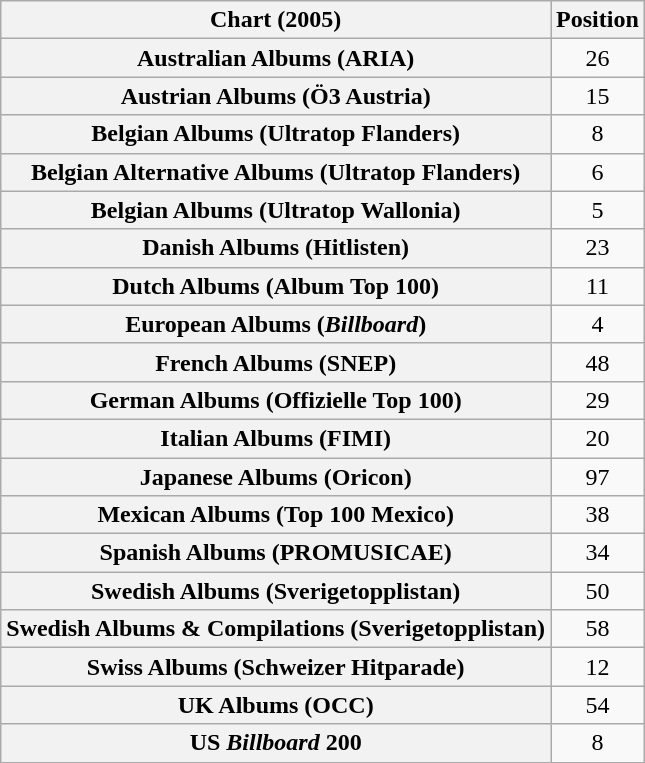<table class="wikitable sortable plainrowheaders" style="text-align:center;">
<tr>
<th>Chart (2005)</th>
<th>Position</th>
</tr>
<tr>
<th scope="row">Australian Albums (ARIA)</th>
<td>26</td>
</tr>
<tr>
<th scope="row">Austrian Albums (Ö3 Austria)</th>
<td>15</td>
</tr>
<tr>
<th scope="row">Belgian Albums (Ultratop Flanders)</th>
<td>8</td>
</tr>
<tr>
<th scope="row">Belgian Alternative Albums (Ultratop Flanders)</th>
<td>6</td>
</tr>
<tr>
<th scope="row">Belgian Albums (Ultratop Wallonia)</th>
<td>5</td>
</tr>
<tr>
<th scope="row">Danish Albums (Hitlisten)</th>
<td>23</td>
</tr>
<tr>
<th scope="row">Dutch Albums (Album Top 100)</th>
<td>11</td>
</tr>
<tr>
<th scope="row">European Albums (<em>Billboard</em>)</th>
<td>4</td>
</tr>
<tr>
<th scope="row">French Albums (SNEP)</th>
<td>48</td>
</tr>
<tr>
<th scope="row">German Albums (Offizielle Top 100)</th>
<td>29</td>
</tr>
<tr>
<th scope="row">Italian Albums (FIMI)</th>
<td style="text-align:center;">20</td>
</tr>
<tr>
<th scope="row">Japanese Albums (Oricon)</th>
<td>97</td>
</tr>
<tr>
<th scope="row">Mexican Albums (Top 100 Mexico)</th>
<td>38</td>
</tr>
<tr>
<th scope="row">Spanish Albums (PROMUSICAE)</th>
<td>34</td>
</tr>
<tr>
<th scope="row">Swedish Albums (Sverigetopplistan)</th>
<td>50</td>
</tr>
<tr>
<th scope="row">Swedish Albums & Compilations (Sverigetopplistan)</th>
<td>58</td>
</tr>
<tr>
<th scope="row">Swiss Albums (Schweizer Hitparade)</th>
<td>12</td>
</tr>
<tr>
<th scope="row">UK Albums (OCC)</th>
<td>54</td>
</tr>
<tr>
<th scope="row">US <em>Billboard</em> 200</th>
<td>8</td>
</tr>
</table>
